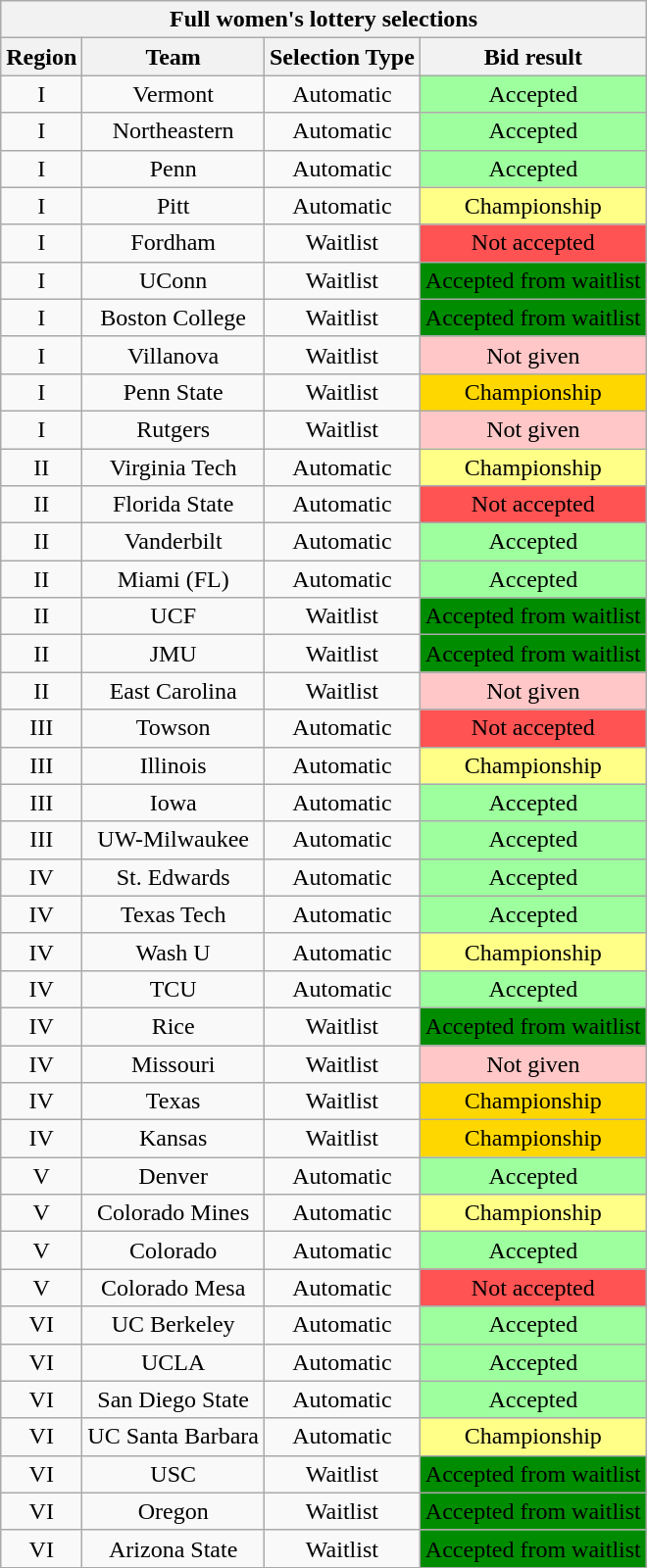<table class="wikitable sortable mw-collapsible mw-collapsed" style="text-align:center">
<tr>
<th colspan="4">Full women's lottery selections</th>
</tr>
<tr>
<th>Region</th>
<th>Team</th>
<th>Selection Type</th>
<th>Bid result</th>
</tr>
<tr>
<td>I</td>
<td>Vermont</td>
<td>Automatic</td>
<td bgcolor="#9eff9e">Accepted</td>
</tr>
<tr>
<td>I</td>
<td>Northeastern</td>
<td>Automatic</td>
<td bgcolor="#9eff9e">Accepted</td>
</tr>
<tr>
<td>I</td>
<td>Penn</td>
<td>Automatic</td>
<td bgcolor="#9eff9e">Accepted</td>
</tr>
<tr>
<td>I</td>
<td>Pitt</td>
<td>Automatic</td>
<td bgcolor=#ffff88>Championship</td>
</tr>
<tr>
<td>I</td>
<td>Fordham</td>
<td>Waitlist</td>
<td bgcolor=ff5353>Not accepted</td>
</tr>
<tr>
<td>I</td>
<td>UConn</td>
<td>Waitlist</td>
<td bgcolor="008c00">Accepted from waitlist</td>
</tr>
<tr>
<td>I</td>
<td>Boston College</td>
<td>Waitlist</td>
<td bgcolor="008c00">Accepted from waitlist</td>
</tr>
<tr>
<td>I</td>
<td>Villanova</td>
<td>Waitlist</td>
<td bgcolor=#ffc7c7>Not given</td>
</tr>
<tr>
<td>I</td>
<td>Penn State</td>
<td>Waitlist</td>
<td bgcolor=#ffd700>Championship</td>
</tr>
<tr>
<td>I</td>
<td>Rutgers</td>
<td>Waitlist</td>
<td bgcolor=#ffc7c7>Not given</td>
</tr>
<tr>
<td>II</td>
<td>Virginia Tech</td>
<td>Automatic</td>
<td bgcolor=#ffff88>Championship</td>
</tr>
<tr>
<td>II</td>
<td>Florida State</td>
<td>Automatic</td>
<td bgcolor=ff5353>Not accepted</td>
</tr>
<tr>
<td>II</td>
<td>Vanderbilt</td>
<td>Automatic</td>
<td bgcolor="#9eff9e">Accepted</td>
</tr>
<tr>
<td>II</td>
<td>Miami (FL)</td>
<td>Automatic</td>
<td bgcolor="#9eff9e">Accepted</td>
</tr>
<tr>
<td>II</td>
<td>UCF</td>
<td>Waitlist</td>
<td bgcolor="008c00">Accepted from waitlist</td>
</tr>
<tr>
<td>II</td>
<td>JMU</td>
<td>Waitlist</td>
<td bgcolor="008c00">Accepted from waitlist</td>
</tr>
<tr>
<td>II</td>
<td>East Carolina</td>
<td>Waitlist</td>
<td bgcolor=#ffc7c7>Not given</td>
</tr>
<tr>
<td>III</td>
<td>Towson</td>
<td>Automatic</td>
<td bgcolor=ff5353>Not accepted</td>
</tr>
<tr>
<td>III</td>
<td>Illinois</td>
<td>Automatic</td>
<td bgcolor=#ffff88>Championship</td>
</tr>
<tr>
<td>III</td>
<td>Iowa</td>
<td>Automatic</td>
<td bgcolor="#9eff9e">Accepted</td>
</tr>
<tr>
<td>III</td>
<td>UW-Milwaukee</td>
<td>Automatic</td>
<td bgcolor="#9eff9e">Accepted</td>
</tr>
<tr>
<td>IV</td>
<td>St. Edwards</td>
<td>Automatic</td>
<td bgcolor="#9eff9e">Accepted</td>
</tr>
<tr>
<td>IV</td>
<td>Texas Tech</td>
<td>Automatic</td>
<td bgcolor="#9eff9e">Accepted</td>
</tr>
<tr>
<td>IV</td>
<td>Wash U</td>
<td>Automatic</td>
<td bgcolor=#ffff88>Championship</td>
</tr>
<tr>
<td>IV</td>
<td>TCU</td>
<td>Automatic</td>
<td bgcolor="#9eff9e">Accepted</td>
</tr>
<tr>
<td>IV</td>
<td>Rice</td>
<td>Waitlist</td>
<td bgcolor="008c00">Accepted from waitlist</td>
</tr>
<tr>
<td>IV</td>
<td>Missouri</td>
<td>Waitlist</td>
<td bgcolor=#ffc7c7>Not given</td>
</tr>
<tr>
<td>IV</td>
<td>Texas</td>
<td>Waitlist</td>
<td bgcolor=#ffd700>Championship</td>
</tr>
<tr>
<td>IV</td>
<td>Kansas</td>
<td>Waitlist</td>
<td bgcolor=#ffd700>Championship</td>
</tr>
<tr>
<td>V</td>
<td>Denver</td>
<td>Automatic</td>
<td bgcolor="#9eff9e">Accepted</td>
</tr>
<tr>
<td>V</td>
<td>Colorado Mines</td>
<td>Automatic</td>
<td bgcolor=#ffff88>Championship</td>
</tr>
<tr>
<td>V</td>
<td>Colorado</td>
<td>Automatic</td>
<td bgcolor="#9eff9e">Accepted</td>
</tr>
<tr>
<td>V</td>
<td>Colorado Mesa</td>
<td>Automatic</td>
<td bgcolor=ff5353>Not accepted</td>
</tr>
<tr>
<td>VI</td>
<td>UC Berkeley</td>
<td>Automatic</td>
<td bgcolor="#9eff9e">Accepted</td>
</tr>
<tr>
<td>VI</td>
<td>UCLA</td>
<td>Automatic</td>
<td bgcolor="#9eff9e">Accepted</td>
</tr>
<tr>
<td>VI</td>
<td>San Diego State</td>
<td>Automatic</td>
<td bgcolor="#9eff9e">Accepted</td>
</tr>
<tr>
<td>VI</td>
<td>UC Santa Barbara</td>
<td>Automatic</td>
<td bgcolor=#ffff88>Championship</td>
</tr>
<tr>
<td>VI</td>
<td>USC</td>
<td>Waitlist</td>
<td bgcolor="008c00">Accepted from waitlist</td>
</tr>
<tr>
<td>VI</td>
<td>Oregon</td>
<td>Waitlist</td>
<td bgcolor="008c00">Accepted from waitlist</td>
</tr>
<tr>
<td>VI</td>
<td>Arizona State</td>
<td>Waitlist</td>
<td bgcolor="008c00">Accepted from waitlist</td>
</tr>
</table>
